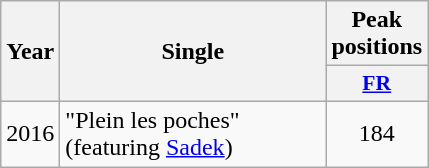<table class="wikitable">
<tr>
<th align="center" rowspan="2" width="10">Year</th>
<th align="center" rowspan="2" width="170">Single</th>
<th align="center" colspan="1" width="20">Peak positions</th>
</tr>
<tr>
<th scope="col" style="width:3em;font-size:90%;"><a href='#'>FR</a><br></th>
</tr>
<tr>
<td style="text-align:center;">2016</td>
<td>"Plein les poches"<br>(featuring <a href='#'>Sadek</a>)</td>
<td style="text-align:center;">184</td>
</tr>
</table>
